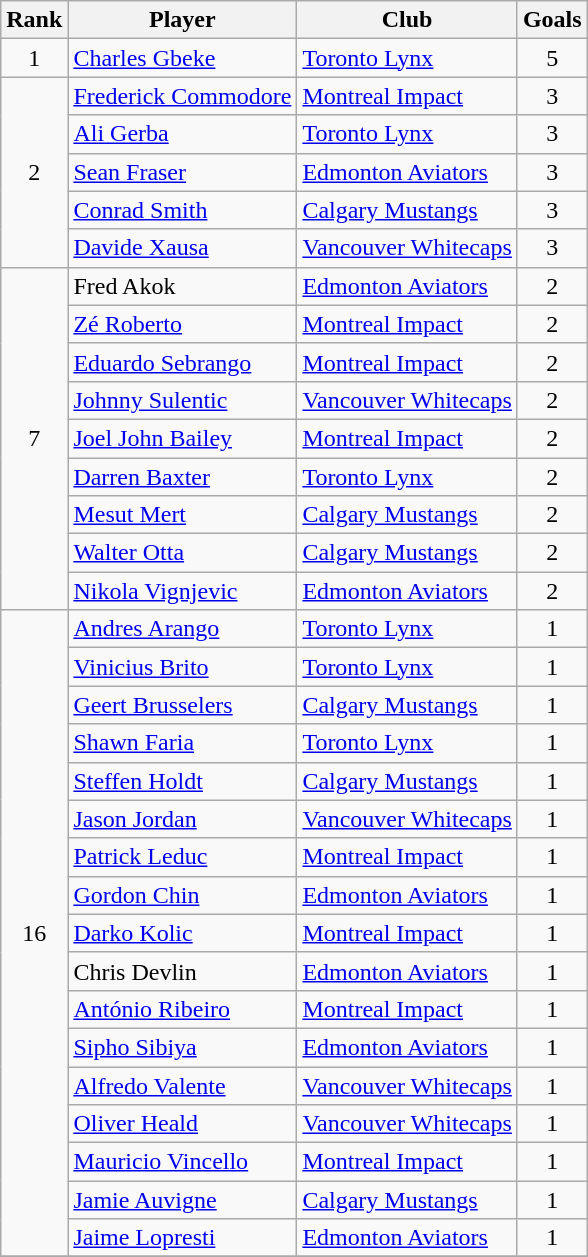<table class="wikitable">
<tr>
<th>Rank</th>
<th>Player</th>
<th>Club</th>
<th>Goals</th>
</tr>
<tr>
<td rowspan="1" align=center>1</td>
<td> <a href='#'>Charles Gbeke</a></td>
<td><a href='#'>Toronto Lynx</a></td>
<td align=center>5</td>
</tr>
<tr>
<td rowspan="5" align=center>2</td>
<td> <a href='#'>Frederick Commodore</a></td>
<td><a href='#'>Montreal Impact</a></td>
<td align=center>3</td>
</tr>
<tr>
<td> <a href='#'>Ali Gerba</a></td>
<td><a href='#'>Toronto Lynx</a></td>
<td align=center>3</td>
</tr>
<tr>
<td> <a href='#'>Sean Fraser</a></td>
<td><a href='#'>Edmonton Aviators</a></td>
<td align=center>3</td>
</tr>
<tr>
<td> <a href='#'>Conrad Smith</a></td>
<td><a href='#'>Calgary Mustangs</a></td>
<td align=center>3</td>
</tr>
<tr>
<td>  <a href='#'>Davide Xausa</a></td>
<td><a href='#'>Vancouver Whitecaps</a></td>
<td align=center>3</td>
</tr>
<tr>
<td rowspan="9" align=center>7</td>
<td> Fred Akok</td>
<td><a href='#'>Edmonton Aviators</a></td>
<td align=center>2</td>
</tr>
<tr>
<td> <a href='#'>Zé Roberto</a></td>
<td><a href='#'>Montreal Impact</a></td>
<td align=center>2</td>
</tr>
<tr>
<td> <a href='#'>Eduardo Sebrango</a></td>
<td><a href='#'>Montreal Impact</a></td>
<td align=center>2</td>
</tr>
<tr>
<td> <a href='#'>Johnny Sulentic</a></td>
<td><a href='#'>Vancouver Whitecaps</a></td>
<td align=center>2</td>
</tr>
<tr>
<td> <a href='#'>Joel John Bailey</a></td>
<td><a href='#'>Montreal Impact</a></td>
<td align=center>2</td>
</tr>
<tr>
<td> <a href='#'>Darren Baxter</a></td>
<td><a href='#'>Toronto Lynx</a></td>
<td align=center>2</td>
</tr>
<tr>
<td> <a href='#'>Mesut Mert</a></td>
<td><a href='#'>Calgary Mustangs</a></td>
<td align=center>2</td>
</tr>
<tr>
<td> <a href='#'>Walter Otta</a></td>
<td><a href='#'>Calgary Mustangs</a></td>
<td align=center>2</td>
</tr>
<tr>
<td> <a href='#'>Nikola Vignjevic</a></td>
<td><a href='#'>Edmonton Aviators</a></td>
<td align=center>2</td>
</tr>
<tr>
<td rowspan="17" align=center>16</td>
<td> <a href='#'>Andres Arango</a></td>
<td><a href='#'>Toronto Lynx</a></td>
<td align=center>1</td>
</tr>
<tr>
<td> <a href='#'>Vinicius Brito</a></td>
<td><a href='#'>Toronto Lynx</a></td>
<td align=center>1</td>
</tr>
<tr>
<td> <a href='#'>Geert Brusselers</a></td>
<td><a href='#'>Calgary Mustangs</a></td>
<td align=center>1</td>
</tr>
<tr>
<td> <a href='#'>Shawn Faria</a></td>
<td><a href='#'>Toronto Lynx</a></td>
<td align=center>1</td>
</tr>
<tr>
<td> <a href='#'>Steffen Holdt</a></td>
<td><a href='#'>Calgary Mustangs</a></td>
<td align=center>1</td>
</tr>
<tr>
<td> <a href='#'>Jason Jordan</a></td>
<td><a href='#'>Vancouver Whitecaps</a></td>
<td align=center>1</td>
</tr>
<tr>
<td> <a href='#'>Patrick Leduc</a></td>
<td><a href='#'>Montreal Impact</a></td>
<td align=center>1</td>
</tr>
<tr>
<td> <a href='#'>Gordon Chin</a></td>
<td><a href='#'>Edmonton Aviators</a></td>
<td align=center>1</td>
</tr>
<tr>
<td> <a href='#'>Darko Kolic</a></td>
<td><a href='#'>Montreal Impact</a></td>
<td align=center>1</td>
</tr>
<tr>
<td> Chris Devlin</td>
<td><a href='#'>Edmonton Aviators</a></td>
<td align=center>1</td>
</tr>
<tr>
<td> <a href='#'>António Ribeiro</a></td>
<td><a href='#'>Montreal Impact</a></td>
<td align=center>1</td>
</tr>
<tr>
<td> <a href='#'>Sipho Sibiya</a></td>
<td><a href='#'>Edmonton Aviators</a></td>
<td align=center>1</td>
</tr>
<tr>
<td> <a href='#'>Alfredo Valente</a></td>
<td><a href='#'>Vancouver Whitecaps</a></td>
<td align=center>1</td>
</tr>
<tr>
<td> <a href='#'>Oliver Heald</a></td>
<td><a href='#'>Vancouver Whitecaps</a></td>
<td align=center>1</td>
</tr>
<tr>
<td> <a href='#'>Mauricio Vincello</a></td>
<td><a href='#'>Montreal Impact</a></td>
<td align=center>1</td>
</tr>
<tr>
<td> <a href='#'>Jamie Auvigne</a></td>
<td><a href='#'>Calgary Mustangs</a></td>
<td align=center>1</td>
</tr>
<tr>
<td> <a href='#'>Jaime Lopresti</a></td>
<td><a href='#'>Edmonton Aviators</a></td>
<td align=center>1</td>
</tr>
<tr>
</tr>
</table>
